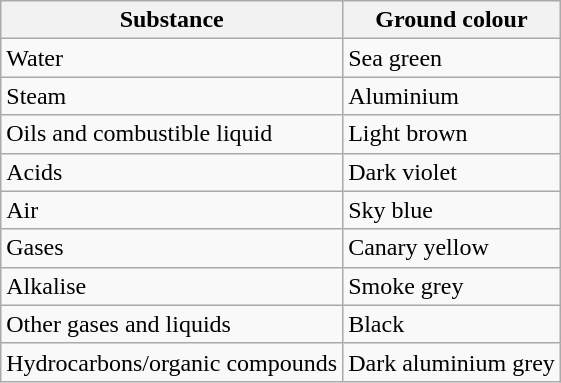<table class="wikitable">
<tr>
<th>Substance</th>
<th>Ground colour</th>
</tr>
<tr>
<td>Water</td>
<td>Sea green</td>
</tr>
<tr>
<td>Steam</td>
<td>Aluminium</td>
</tr>
<tr>
<td>Oils and  combustible liquid</td>
<td>Light brown</td>
</tr>
<tr>
<td>Acids</td>
<td>Dark violet</td>
</tr>
<tr>
<td>Air</td>
<td>Sky blue</td>
</tr>
<tr>
<td>Gases</td>
<td>Canary yellow</td>
</tr>
<tr>
<td>Alkalise</td>
<td>Smoke grey</td>
</tr>
<tr>
<td>Other gases  and liquids</td>
<td>Black</td>
</tr>
<tr>
<td>Hydrocarbons/organic  compounds</td>
<td>Dark  aluminium grey</td>
</tr>
</table>
